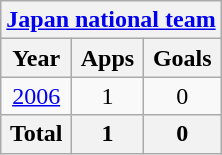<table class="wikitable" style="text-align:center">
<tr>
<th colspan=3><a href='#'>Japan national team</a></th>
</tr>
<tr>
<th>Year</th>
<th>Apps</th>
<th>Goals</th>
</tr>
<tr>
<td><a href='#'>2006</a></td>
<td>1</td>
<td>0</td>
</tr>
<tr>
<th>Total</th>
<th>1</th>
<th>0</th>
</tr>
</table>
